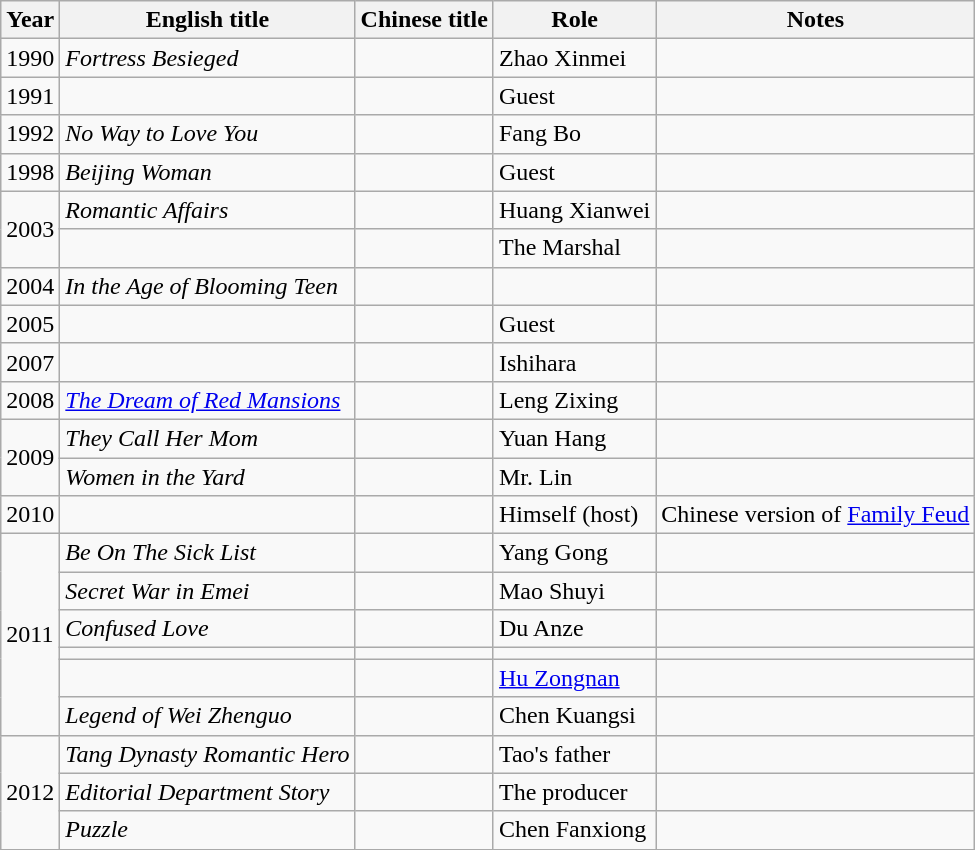<table class="wikitable">
<tr>
<th>Year</th>
<th>English title</th>
<th>Chinese title</th>
<th>Role</th>
<th>Notes</th>
</tr>
<tr>
<td>1990</td>
<td><em>Fortress Besieged</em></td>
<td></td>
<td>Zhao Xinmei</td>
<td></td>
</tr>
<tr>
<td>1991</td>
<td></td>
<td></td>
<td>Guest</td>
<td></td>
</tr>
<tr>
<td>1992</td>
<td><em>No Way to Love You</em></td>
<td></td>
<td>Fang Bo</td>
<td></td>
</tr>
<tr>
<td>1998</td>
<td><em>Beijing Woman</em></td>
<td></td>
<td>Guest</td>
<td></td>
</tr>
<tr>
<td rowspan=2>2003</td>
<td><em>Romantic Affairs</em></td>
<td></td>
<td>Huang Xianwei</td>
<td></td>
</tr>
<tr>
<td></td>
<td></td>
<td>The Marshal</td>
<td></td>
</tr>
<tr>
<td>2004</td>
<td><em>In the Age of Blooming Teen</em></td>
<td></td>
<td></td>
<td></td>
</tr>
<tr>
<td>2005</td>
<td></td>
<td></td>
<td>Guest</td>
<td></td>
</tr>
<tr>
<td>2007</td>
<td></td>
<td></td>
<td>Ishihara</td>
<td></td>
</tr>
<tr>
<td>2008</td>
<td><em><a href='#'>The Dream of Red Mansions</a></em></td>
<td></td>
<td>Leng Zixing</td>
<td></td>
</tr>
<tr>
<td rowspan=2>2009</td>
<td><em>They Call Her Mom </em></td>
<td></td>
<td>Yuan Hang</td>
<td></td>
</tr>
<tr>
<td><em>Women in the Yard</em></td>
<td></td>
<td>Mr. Lin</td>
<td></td>
</tr>
<tr>
<td>2010</td>
<td></td>
<td></td>
<td>Himself (host)</td>
<td>Chinese version of <a href='#'>Family Feud</a></td>
</tr>
<tr>
<td rowspan=6>2011</td>
<td><em>Be On The Sick List</em></td>
<td></td>
<td>Yang Gong</td>
<td></td>
</tr>
<tr>
<td><em>Secret War in Emei</em></td>
<td></td>
<td>Mao Shuyi</td>
<td></td>
</tr>
<tr>
<td><em>Confused Love</em></td>
<td></td>
<td>Du Anze</td>
<td></td>
</tr>
<tr>
<td></td>
<td></td>
<td></td>
<td></td>
</tr>
<tr>
<td></td>
<td></td>
<td><a href='#'>Hu Zongnan</a></td>
<td></td>
</tr>
<tr>
<td><em>Legend of Wei Zhenguo</em></td>
<td></td>
<td>Chen Kuangsi</td>
<td></td>
</tr>
<tr>
<td rowspan=3>2012</td>
<td><em>Tang Dynasty Romantic Hero</em></td>
<td></td>
<td>Tao's father</td>
<td></td>
</tr>
<tr>
<td><em>Editorial Department Story</em></td>
<td></td>
<td>The producer</td>
<td></td>
</tr>
<tr>
<td><em>Puzzle</em></td>
<td></td>
<td>Chen Fanxiong</td>
<td></td>
</tr>
<tr>
</tr>
</table>
